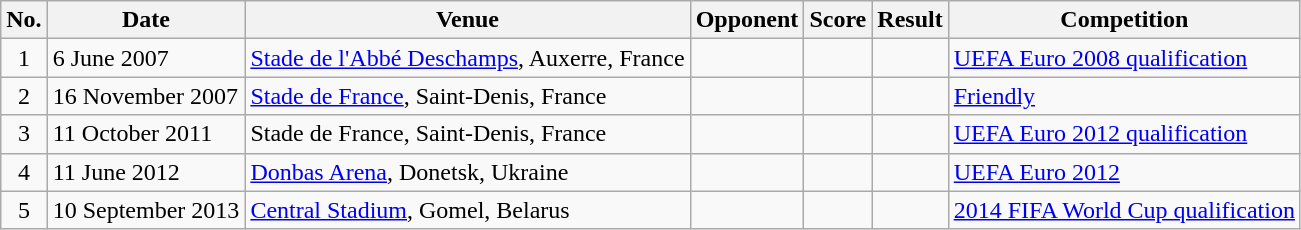<table class="wikitable sortable">
<tr>
<th scope="col">No.</th>
<th scope="col">Date</th>
<th scope="col">Venue</th>
<th scope="col">Opponent</th>
<th scope="col">Score</th>
<th scope="col">Result</th>
<th scope="col">Competition</th>
</tr>
<tr>
<td align="center">1</td>
<td>6 June 2007</td>
<td><a href='#'>Stade de l'Abbé Deschamps</a>, Auxerre, France</td>
<td></td>
<td></td>
<td></td>
<td><a href='#'>UEFA Euro 2008 qualification</a></td>
</tr>
<tr>
<td align="center">2</td>
<td>16 November 2007</td>
<td><a href='#'>Stade de France</a>, Saint-Denis, France</td>
<td></td>
<td></td>
<td></td>
<td><a href='#'>Friendly</a></td>
</tr>
<tr>
<td align="center">3</td>
<td>11 October 2011</td>
<td>Stade de France, Saint-Denis, France</td>
<td></td>
<td></td>
<td></td>
<td><a href='#'>UEFA Euro 2012 qualification</a></td>
</tr>
<tr>
<td align="center">4</td>
<td>11 June 2012</td>
<td><a href='#'>Donbas Arena</a>, Donetsk, Ukraine</td>
<td></td>
<td></td>
<td></td>
<td><a href='#'>UEFA Euro 2012</a></td>
</tr>
<tr>
<td align="center">5</td>
<td>10 September 2013</td>
<td><a href='#'>Central Stadium</a>, Gomel, Belarus</td>
<td></td>
<td></td>
<td></td>
<td><a href='#'>2014 FIFA World Cup qualification</a></td>
</tr>
</table>
